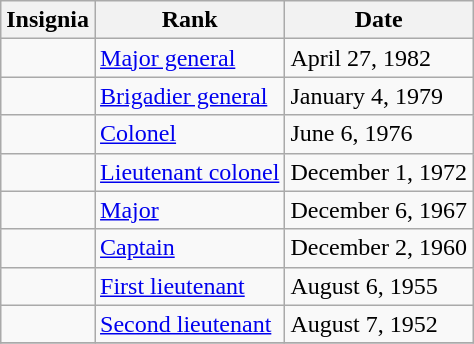<table class="wikitable">
<tr>
<th>Insignia</th>
<th>Rank</th>
<th>Date</th>
</tr>
<tr>
<td></td>
<td><a href='#'>Major general</a></td>
<td>April 27, 1982</td>
</tr>
<tr>
<td></td>
<td><a href='#'>Brigadier general</a></td>
<td>January 4, 1979</td>
</tr>
<tr>
<td></td>
<td><a href='#'>Colonel</a></td>
<td>June 6, 1976</td>
</tr>
<tr>
<td></td>
<td><a href='#'>Lieutenant colonel</a></td>
<td>December 1, 1972</td>
</tr>
<tr>
<td></td>
<td><a href='#'>Major</a></td>
<td>December 6, 1967</td>
</tr>
<tr>
<td></td>
<td><a href='#'>Captain</a></td>
<td>December 2, 1960</td>
</tr>
<tr>
<td></td>
<td><a href='#'>First lieutenant</a></td>
<td>August 6, 1955</td>
</tr>
<tr>
<td></td>
<td><a href='#'>Second lieutenant</a></td>
<td>August 7, 1952</td>
</tr>
<tr>
</tr>
</table>
